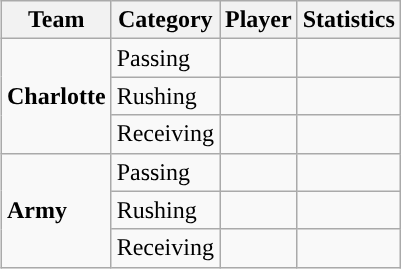<table class="wikitable" style="float: right;">
<tr>
<th>Team</th>
<th>Category</th>
<th>Player</th>
<th>Statistics</th>
</tr>
<tr>
<td rowspan=3><strong>Charlotte</strong></td>
<td>Passing</td>
<td></td>
<td></td>
</tr>
<tr>
<td>Rushing</td>
<td></td>
<td></td>
</tr>
<tr>
<td>Receiving</td>
<td></td>
<td></td>
</tr>
<tr>
<td rowspan=3><strong>Army</strong></td>
<td>Passing</td>
<td></td>
<td></td>
</tr>
<tr>
<td>Rushing</td>
<td></td>
<td></td>
</tr>
<tr>
<td>Receiving</td>
<td></td>
<td></td>
</tr>
</table>
